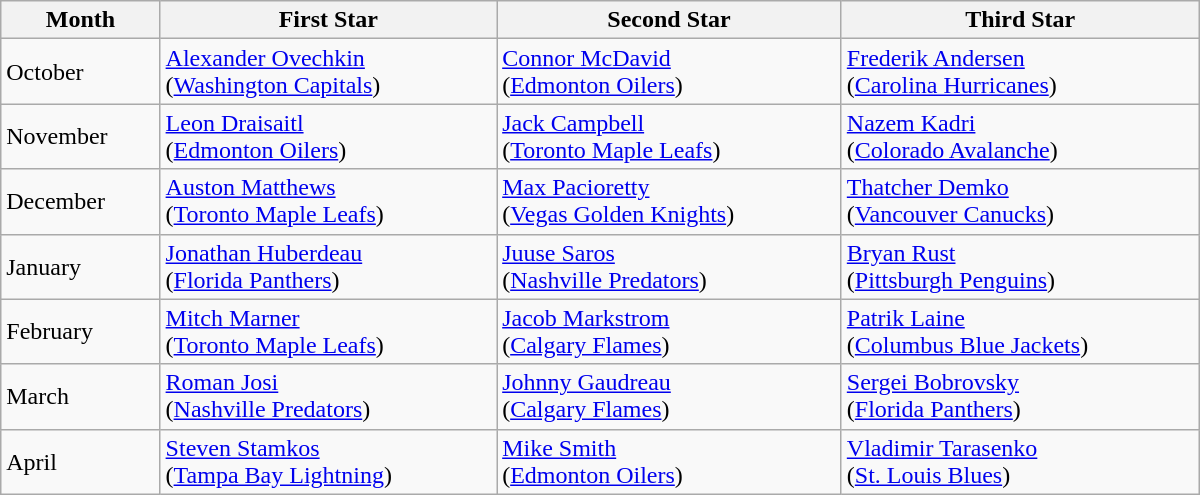<table class="wikitable" style="width:50em;">
<tr>
<th>Month</th>
<th>First Star</th>
<th>Second Star</th>
<th>Third Star</th>
</tr>
<tr>
<td>October</td>
<td><a href='#'>Alexander Ovechkin</a><br>(<a href='#'>Washington Capitals</a>)</td>
<td><a href='#'>Connor McDavid</a><br>(<a href='#'>Edmonton Oilers</a>)</td>
<td><a href='#'>Frederik Andersen</a><br>(<a href='#'>Carolina Hurricanes</a>)</td>
</tr>
<tr>
<td>November</td>
<td><a href='#'>Leon Draisaitl</a><br>(<a href='#'>Edmonton Oilers</a>)</td>
<td><a href='#'>Jack Campbell</a><br>(<a href='#'>Toronto Maple Leafs</a>)</td>
<td><a href='#'>Nazem Kadri</a><br>(<a href='#'>Colorado Avalanche</a>)</td>
</tr>
<tr>
<td>December</td>
<td><a href='#'>Auston Matthews</a><br>(<a href='#'>Toronto Maple Leafs</a>)</td>
<td><a href='#'>Max Pacioretty</a><br>(<a href='#'>Vegas Golden Knights</a>)</td>
<td><a href='#'>Thatcher Demko</a><br>(<a href='#'>Vancouver Canucks</a>)</td>
</tr>
<tr>
<td>January</td>
<td><a href='#'>Jonathan Huberdeau</a><br>(<a href='#'>Florida Panthers</a>)</td>
<td><a href='#'>Juuse Saros</a><br>(<a href='#'>Nashville Predators</a>)</td>
<td><a href='#'>Bryan Rust</a><br>(<a href='#'>Pittsburgh Penguins</a>)</td>
</tr>
<tr>
<td>February</td>
<td><a href='#'>Mitch Marner</a><br>(<a href='#'>Toronto Maple Leafs</a>)</td>
<td><a href='#'>Jacob Markstrom</a><br>(<a href='#'>Calgary Flames</a>)</td>
<td><a href='#'>Patrik Laine</a><br>(<a href='#'>Columbus Blue Jackets</a>)</td>
</tr>
<tr>
<td>March</td>
<td><a href='#'>Roman Josi</a><br>(<a href='#'>Nashville Predators</a>)</td>
<td><a href='#'>Johnny Gaudreau</a><br>(<a href='#'>Calgary Flames</a>)</td>
<td><a href='#'>Sergei Bobrovsky</a><br>(<a href='#'>Florida Panthers</a>)</td>
</tr>
<tr>
<td>April</td>
<td><a href='#'>Steven Stamkos</a><br>(<a href='#'>Tampa Bay Lightning</a>)</td>
<td><a href='#'>Mike Smith</a><br>(<a href='#'>Edmonton Oilers</a>)</td>
<td><a href='#'>Vladimir Tarasenko</a><br>(<a href='#'>St. Louis Blues</a>)</td>
</tr>
</table>
